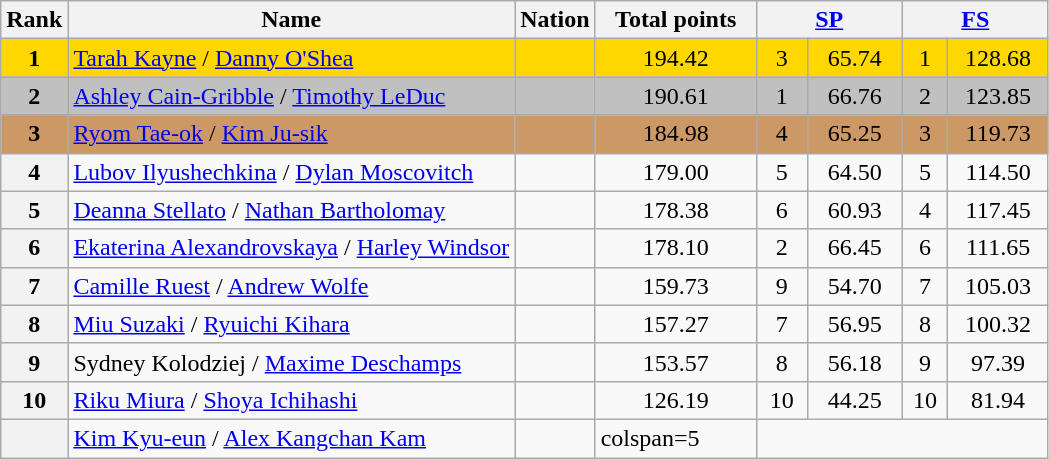<table class="wikitable sortable">
<tr>
<th>Rank</th>
<th>Name</th>
<th>Nation</th>
<th width="100px">Total points</th>
<th colspan="2" width="90px"><a href='#'>SP</a></th>
<th colspan="2" width="90px"><a href='#'>FS</a></th>
</tr>
<tr bgcolor="gold">
<td align="center" bgcolor="gold"><strong>1</strong></td>
<td><a href='#'>Tarah Kayne</a> / <a href='#'>Danny O'Shea</a></td>
<td></td>
<td align="center">194.42</td>
<td align="center">3</td>
<td align="center">65.74</td>
<td align="center">1</td>
<td align="center">128.68</td>
</tr>
<tr bgcolor="silver">
<td align="center" bgcolor="silver"><strong>2</strong></td>
<td><a href='#'>Ashley Cain-Gribble</a> / <a href='#'>Timothy LeDuc</a></td>
<td></td>
<td align="center">190.61</td>
<td align="center">1</td>
<td align="center">66.76</td>
<td align="center">2</td>
<td align="center">123.85</td>
</tr>
<tr bgcolor="#cc9966">
<td align="center" bgcolor="#cc9966"><strong>3</strong></td>
<td><a href='#'>Ryom Tae-ok</a> / <a href='#'>Kim Ju-sik</a></td>
<td></td>
<td align="center">184.98</td>
<td align="center">4</td>
<td align="center">65.25</td>
<td align="center">3</td>
<td align="center">119.73</td>
</tr>
<tr>
<th>4</th>
<td><a href='#'>Lubov Ilyushechkina</a> / <a href='#'>Dylan Moscovitch</a></td>
<td></td>
<td align="center">179.00</td>
<td align="center">5</td>
<td align="center">64.50</td>
<td align="center">5</td>
<td align="center">114.50</td>
</tr>
<tr>
<th>5</th>
<td><a href='#'>Deanna Stellato</a> / <a href='#'>Nathan Bartholomay</a></td>
<td></td>
<td align="center">178.38</td>
<td align="center">6</td>
<td align="center">60.93</td>
<td align="center">4</td>
<td align="center">117.45</td>
</tr>
<tr>
<th>6</th>
<td><a href='#'>Ekaterina Alexandrovskaya</a> / <a href='#'>Harley Windsor</a></td>
<td></td>
<td align="center">178.10</td>
<td align="center">2</td>
<td align="center">66.45</td>
<td align="center">6</td>
<td align="center">111.65</td>
</tr>
<tr>
<th>7</th>
<td><a href='#'>Camille Ruest</a> / <a href='#'>Andrew Wolfe</a></td>
<td></td>
<td align="center">159.73</td>
<td align="center">9</td>
<td align="center">54.70</td>
<td align="center">7</td>
<td align="center">105.03</td>
</tr>
<tr>
<th>8</th>
<td><a href='#'>Miu Suzaki</a> / <a href='#'>Ryuichi Kihara</a></td>
<td></td>
<td align="center">157.27</td>
<td align="center">7</td>
<td align="center">56.95</td>
<td align="center">8</td>
<td align="center">100.32</td>
</tr>
<tr>
<th>9</th>
<td>Sydney Kolodziej / <a href='#'>Maxime Deschamps</a></td>
<td></td>
<td align="center">153.57</td>
<td align="center">8</td>
<td align="center">56.18</td>
<td align="center">9</td>
<td align="center">97.39</td>
</tr>
<tr>
<th>10</th>
<td><a href='#'>Riku Miura</a> / <a href='#'>Shoya Ichihashi</a></td>
<td></td>
<td align="center">126.19</td>
<td align="center">10</td>
<td align="center">44.25</td>
<td align="center">10</td>
<td align="center">81.94</td>
</tr>
<tr>
<th></th>
<td><a href='#'>Kim Kyu-eun</a> / <a href='#'>Alex Kangchan Kam</a></td>
<td></td>
<td>colspan=5 </td>
</tr>
</table>
